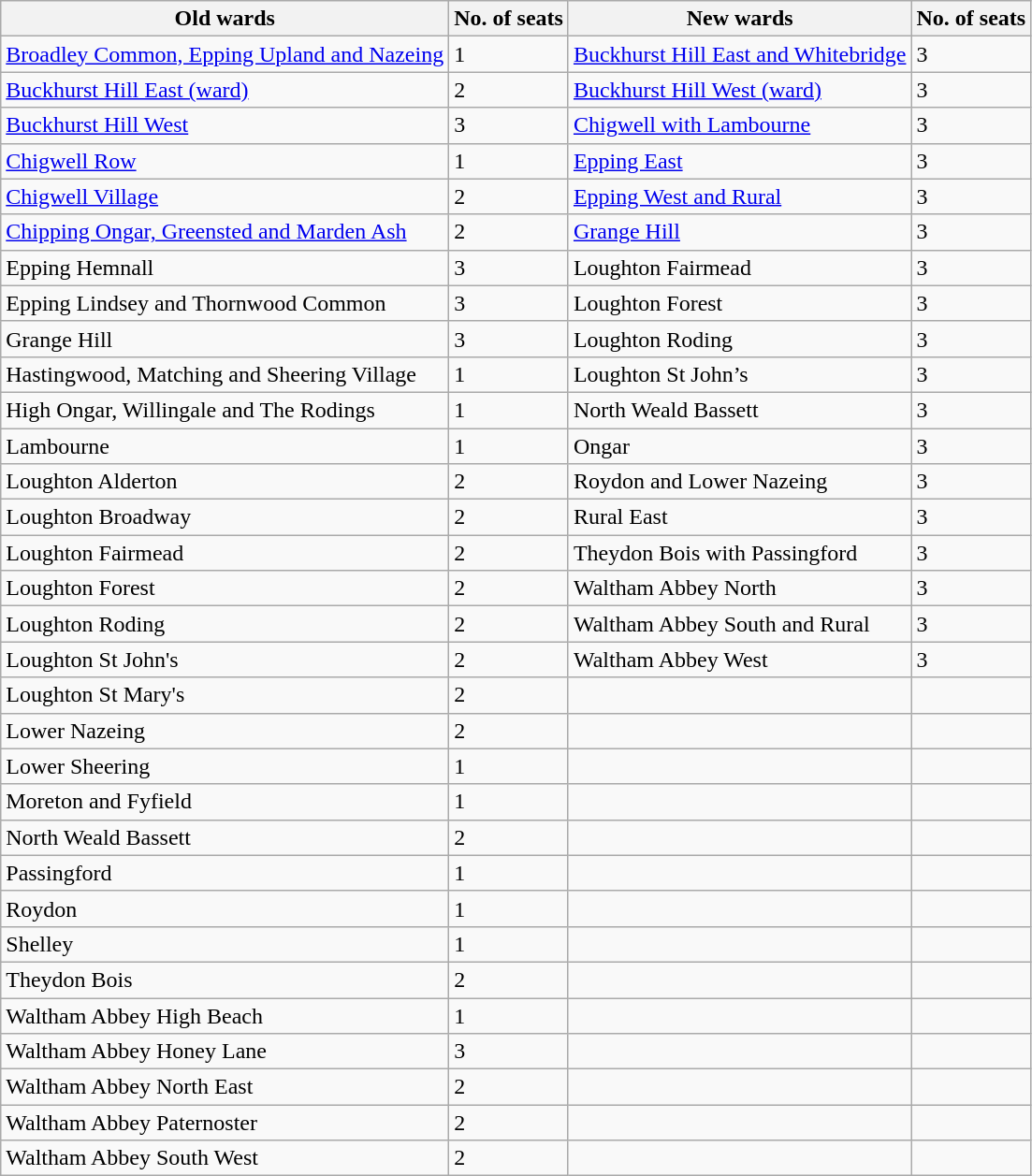<table class="wikitable">
<tr>
<th>Old wards</th>
<th>No. of seats</th>
<th>New wards</th>
<th>No. of seats</th>
</tr>
<tr>
<td><a href='#'>Broadley Common, Epping Upland and Nazeing</a></td>
<td>1</td>
<td><a href='#'>Buckhurst Hill East and Whitebridge</a></td>
<td>3</td>
</tr>
<tr>
<td><a href='#'>Buckhurst Hill East (ward)</a></td>
<td>2</td>
<td><a href='#'>Buckhurst Hill West (ward)</a></td>
<td>3</td>
</tr>
<tr>
<td><a href='#'>Buckhurst Hill West</a></td>
<td>3</td>
<td><a href='#'>Chigwell with Lambourne</a></td>
<td>3</td>
</tr>
<tr>
<td><a href='#'>Chigwell Row</a></td>
<td>1</td>
<td><a href='#'>Epping East</a></td>
<td>3</td>
</tr>
<tr>
<td><a href='#'>Chigwell Village</a></td>
<td>2</td>
<td><a href='#'>Epping West and Rural</a></td>
<td>3</td>
</tr>
<tr>
<td><a href='#'>Chipping Ongar, Greensted and Marden Ash</a></td>
<td>2</td>
<td><a href='#'>Grange Hill</a></td>
<td>3</td>
</tr>
<tr>
<td>Epping Hemnall</td>
<td>3</td>
<td>Loughton Fairmead</td>
<td>3</td>
</tr>
<tr>
<td>Epping Lindsey and Thornwood Common</td>
<td>3</td>
<td>Loughton Forest</td>
<td>3</td>
</tr>
<tr>
<td>Grange Hill</td>
<td>3</td>
<td>Loughton Roding</td>
<td>3</td>
</tr>
<tr>
<td>Hastingwood, Matching and Sheering Village</td>
<td>1</td>
<td>Loughton St John’s</td>
<td>3</td>
</tr>
<tr>
<td>High Ongar, Willingale and The Rodings</td>
<td>1</td>
<td>North Weald Bassett</td>
<td>3</td>
</tr>
<tr>
<td>Lambourne</td>
<td>1</td>
<td>Ongar</td>
<td>3</td>
</tr>
<tr>
<td>Loughton Alderton</td>
<td>2</td>
<td>Roydon and Lower Nazeing</td>
<td>3</td>
</tr>
<tr>
<td>Loughton Broadway</td>
<td>2</td>
<td>Rural East</td>
<td>3</td>
</tr>
<tr>
<td>Loughton Fairmead</td>
<td>2</td>
<td>Theydon Bois with Passingford</td>
<td>3</td>
</tr>
<tr>
<td>Loughton Forest</td>
<td>2</td>
<td>Waltham Abbey North</td>
<td>3</td>
</tr>
<tr>
<td>Loughton Roding</td>
<td>2</td>
<td>Waltham Abbey South and Rural</td>
<td>3</td>
</tr>
<tr>
<td>Loughton St John's</td>
<td>2</td>
<td>Waltham Abbey West</td>
<td>3</td>
</tr>
<tr>
<td>Loughton St Mary's</td>
<td>2</td>
<td></td>
<td></td>
</tr>
<tr>
<td>Lower Nazeing</td>
<td>2</td>
<td></td>
<td></td>
</tr>
<tr>
<td>Lower Sheering</td>
<td>1</td>
<td></td>
<td></td>
</tr>
<tr>
<td>Moreton and Fyfield</td>
<td>1</td>
<td></td>
<td></td>
</tr>
<tr>
<td>North Weald Bassett</td>
<td>2</td>
<td></td>
<td></td>
</tr>
<tr>
<td>Passingford</td>
<td>1</td>
<td></td>
<td></td>
</tr>
<tr>
<td>Roydon</td>
<td>1</td>
<td></td>
<td></td>
</tr>
<tr>
<td>Shelley</td>
<td>1</td>
<td></td>
<td></td>
</tr>
<tr>
<td>Theydon Bois</td>
<td>2</td>
<td></td>
<td></td>
</tr>
<tr>
<td>Waltham Abbey High Beach</td>
<td>1</td>
<td></td>
<td></td>
</tr>
<tr>
<td>Waltham Abbey Honey Lane</td>
<td>3</td>
<td></td>
<td></td>
</tr>
<tr>
<td>Waltham Abbey North East</td>
<td>2</td>
<td></td>
<td></td>
</tr>
<tr>
<td>Waltham Abbey Paternoster</td>
<td>2</td>
<td></td>
<td></td>
</tr>
<tr>
<td>Waltham Abbey South West</td>
<td>2</td>
<td></td>
<td></td>
</tr>
</table>
